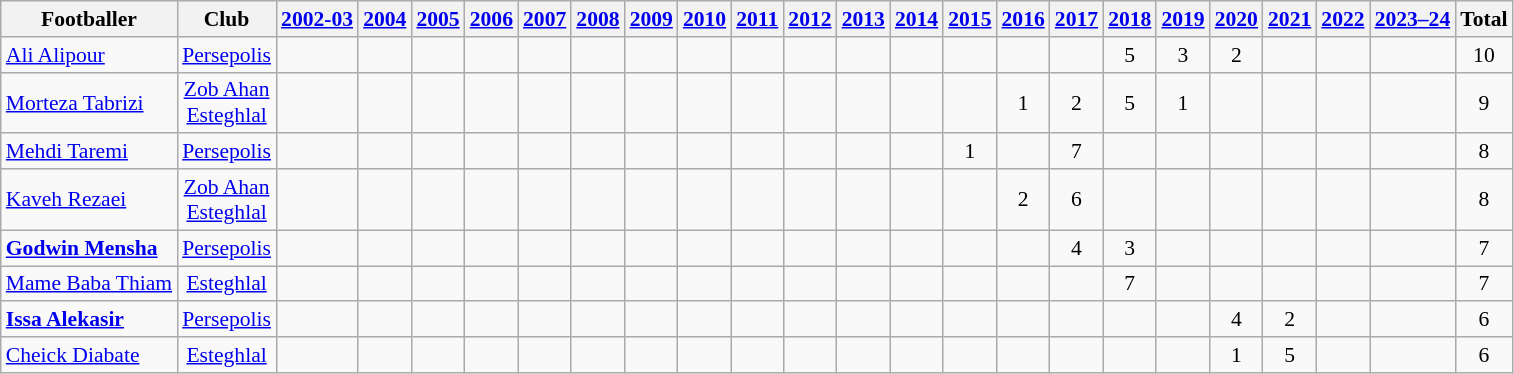<table class="wikitable" style="text-align: center; font-size: 90%">
<tr>
<th><strong>Footballer</strong></th>
<th><strong>Club</strong></th>
<th><a href='#'>2002-03</a></th>
<th><a href='#'>2004</a></th>
<th><a href='#'>2005</a></th>
<th><a href='#'>2006</a></th>
<th><a href='#'>2007</a></th>
<th><a href='#'>2008</a></th>
<th><a href='#'>2009</a></th>
<th><a href='#'>2010</a></th>
<th><a href='#'>2011</a></th>
<th><a href='#'>2012</a></th>
<th><a href='#'>2013</a></th>
<th><a href='#'>2014</a></th>
<th><a href='#'>2015</a></th>
<th><a href='#'>2016</a></th>
<th><a href='#'>2017</a></th>
<th><a href='#'>2018</a></th>
<th><a href='#'>2019</a></th>
<th><a href='#'>2020</a></th>
<th><a href='#'>2021</a></th>
<th><a href='#'>2022</a></th>
<th><a href='#'>2023</a><a href='#'>–24</a></th>
<th><strong>Total</strong></th>
</tr>
<tr>
<td align=left> <a href='#'>Ali Alipour</a></td>
<td><a href='#'>Persepolis</a></td>
<td></td>
<td></td>
<td></td>
<td></td>
<td></td>
<td></td>
<td></td>
<td></td>
<td></td>
<td></td>
<td></td>
<td></td>
<td></td>
<td></td>
<td></td>
<td>5</td>
<td>3</td>
<td>2</td>
<td></td>
<td></td>
<td></td>
<td>10</td>
</tr>
<tr>
<td align=left> <a href='#'>Morteza Tabrizi</a></td>
<td><a href='#'>Zob Ahan</a><br><a href='#'>Esteghlal</a></td>
<td></td>
<td></td>
<td></td>
<td></td>
<td></td>
<td></td>
<td></td>
<td></td>
<td></td>
<td></td>
<td></td>
<td></td>
<td></td>
<td>1</td>
<td>2</td>
<td>5</td>
<td>1</td>
<td></td>
<td></td>
<td></td>
<td></td>
<td>9</td>
</tr>
<tr>
<td align=left> <a href='#'>Mehdi Taremi</a></td>
<td><a href='#'>Persepolis</a></td>
<td></td>
<td></td>
<td></td>
<td></td>
<td></td>
<td></td>
<td></td>
<td></td>
<td></td>
<td></td>
<td></td>
<td></td>
<td>1</td>
<td></td>
<td>7</td>
<td></td>
<td></td>
<td></td>
<td></td>
<td></td>
<td></td>
<td>8</td>
</tr>
<tr>
<td align=left> <a href='#'>Kaveh Rezaei</a></td>
<td><a href='#'>Zob Ahan</a><br><a href='#'>Esteghlal</a></td>
<td></td>
<td></td>
<td></td>
<td></td>
<td></td>
<td></td>
<td></td>
<td></td>
<td></td>
<td></td>
<td></td>
<td></td>
<td></td>
<td>2</td>
<td>6</td>
<td></td>
<td></td>
<td></td>
<td></td>
<td></td>
<td></td>
<td>8</td>
</tr>
<tr>
<td align=left> <strong><a href='#'>Godwin Mensha</a></strong></td>
<td><a href='#'>Persepolis</a></td>
<td></td>
<td></td>
<td></td>
<td></td>
<td></td>
<td></td>
<td></td>
<td></td>
<td></td>
<td></td>
<td></td>
<td></td>
<td></td>
<td></td>
<td>4</td>
<td>3</td>
<td></td>
<td></td>
<td></td>
<td></td>
<td></td>
<td>7</td>
</tr>
<tr>
<td align=left> <a href='#'>Mame Baba Thiam</a></td>
<td><a href='#'>Esteghlal</a></td>
<td></td>
<td></td>
<td></td>
<td></td>
<td></td>
<td></td>
<td></td>
<td></td>
<td></td>
<td></td>
<td></td>
<td></td>
<td></td>
<td></td>
<td></td>
<td>7</td>
<td></td>
<td></td>
<td></td>
<td></td>
<td></td>
<td>7</td>
</tr>
<tr>
<td align=left> <strong><a href='#'>Issa Alekasir</a></strong></td>
<td><a href='#'>Persepolis</a></td>
<td></td>
<td></td>
<td></td>
<td></td>
<td></td>
<td></td>
<td></td>
<td></td>
<td></td>
<td></td>
<td></td>
<td></td>
<td></td>
<td></td>
<td></td>
<td></td>
<td></td>
<td>4</td>
<td>2</td>
<td></td>
<td></td>
<td>6</td>
</tr>
<tr>
<td align=left> <a href='#'>Cheick Diabate</a></td>
<td><a href='#'>Esteghlal</a></td>
<td></td>
<td></td>
<td></td>
<td></td>
<td></td>
<td></td>
<td></td>
<td></td>
<td></td>
<td></td>
<td></td>
<td></td>
<td></td>
<td></td>
<td></td>
<td></td>
<td></td>
<td>1</td>
<td>5</td>
<td></td>
<td></td>
<td>6</td>
</tr>
</table>
